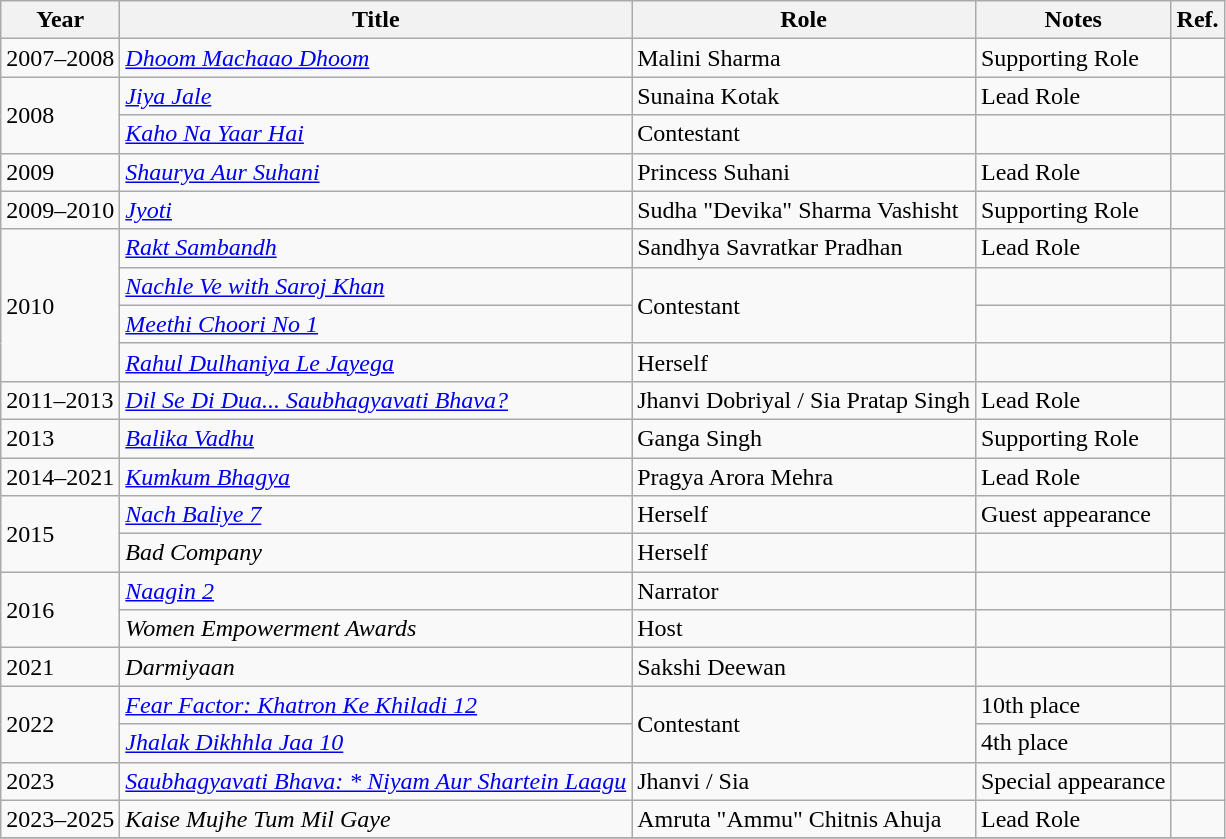<table class="wikitable sortable">
<tr>
<th>Year</th>
<th>Title</th>
<th>Role</th>
<th class="unsortable">Notes</th>
<th class="unsortable">Ref.</th>
</tr>
<tr>
<td>2007–2008</td>
<td><em><a href='#'>Dhoom Machaao Dhoom</a></em></td>
<td>Malini Sharma</td>
<td>Supporting Role</td>
<td></td>
</tr>
<tr>
<td rowspan="2">2008</td>
<td><em><a href='#'>Jiya Jale</a></em></td>
<td>Sunaina Kotak</td>
<td>Lead Role</td>
<td></td>
</tr>
<tr>
<td><em><a href='#'>Kaho Na Yaar Hai</a></em></td>
<td>Contestant</td>
<td></td>
<td></td>
</tr>
<tr>
<td>2009</td>
<td><em><a href='#'>Shaurya Aur Suhani</a></em></td>
<td>Princess Suhani</td>
<td>Lead Role</td>
<td></td>
</tr>
<tr>
<td>2009–2010</td>
<td><em><a href='#'>Jyoti</a></em></td>
<td>Sudha "Devika" Sharma Vashisht</td>
<td>Supporting Role</td>
<td></td>
</tr>
<tr>
<td rowspan="4">2010</td>
<td><em><a href='#'>Rakt Sambandh</a></em></td>
<td>Sandhya Savratkar Pradhan</td>
<td>Lead Role</td>
<td></td>
</tr>
<tr>
<td><em><a href='#'>Nachle Ve with Saroj Khan</a></em></td>
<td rowspan="2">Contestant</td>
<td></td>
<td></td>
</tr>
<tr>
<td><em><a href='#'>Meethi Choori No 1</a></em></td>
<td></td>
<td></td>
</tr>
<tr>
<td><em><a href='#'>Rahul Dulhaniya Le Jayega</a></em></td>
<td>Herself</td>
<td></td>
<td></td>
</tr>
<tr>
<td>2011–2013</td>
<td><em><a href='#'>Dil Se Di Dua... Saubhagyavati Bhava?</a></em></td>
<td>Jhanvi Dobriyal / Sia Pratap Singh</td>
<td>Lead Role</td>
<td></td>
</tr>
<tr>
<td>2013</td>
<td><em><a href='#'>Balika Vadhu</a></em></td>
<td>Ganga Singh</td>
<td>Supporting Role</td>
<td></td>
</tr>
<tr>
<td>2014–2021</td>
<td><em><a href='#'>Kumkum Bhagya</a></em></td>
<td>Pragya Arora Mehra</td>
<td>Lead Role</td>
<td></td>
</tr>
<tr>
<td rowspan="2">2015</td>
<td><em><a href='#'>Nach Baliye 7</a></em></td>
<td>Herself</td>
<td>Guest appearance</td>
<td></td>
</tr>
<tr>
<td><em>Bad Company</em></td>
<td>Herself</td>
<td></td>
<td></td>
</tr>
<tr>
<td rowspan="2">2016</td>
<td><em><a href='#'>Naagin 2</a></em></td>
<td>Narrator</td>
<td></td>
<td></td>
</tr>
<tr>
<td><em>Women Empowerment Awards</em></td>
<td>Host</td>
<td></td>
<td></td>
</tr>
<tr>
<td>2021</td>
<td><em>Darmiyaan</em></td>
<td>Sakshi Deewan</td>
<td></td>
<td></td>
</tr>
<tr>
<td rowspan="2">2022</td>
<td><em><a href='#'>Fear Factor: Khatron Ke Khiladi 12</a></em></td>
<td rowspan="2">Contestant</td>
<td>10th place</td>
<td></td>
</tr>
<tr>
<td><em><a href='#'>Jhalak Dikhhla Jaa 10</a></em></td>
<td>4th place</td>
<td></td>
</tr>
<tr>
<td>2023</td>
<td><em><a href='#'>Saubhagyavati Bhava: * Niyam Aur Shartein Laagu</a></em></td>
<td>Jhanvi / Sia</td>
<td>Special appearance</td>
<td></td>
</tr>
<tr>
<td>2023–2025</td>
<td><em>Kaise Mujhe Tum Mil Gaye</em></td>
<td>Amruta "Ammu" Chitnis Ahuja</td>
<td>Lead Role</td>
<td></td>
</tr>
<tr>
</tr>
</table>
